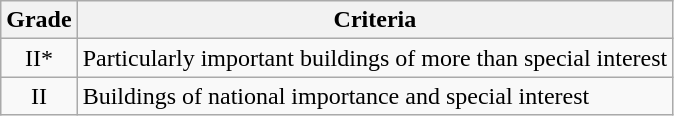<table class="wikitable">
<tr>
<th>Grade</th>
<th>Criteria</th>
</tr>
<tr>
<td align="center" >II*</td>
<td>Particularly important buildings of more than special interest</td>
</tr>
<tr>
<td align="center" >II</td>
<td>Buildings of national importance and special interest</td>
</tr>
</table>
